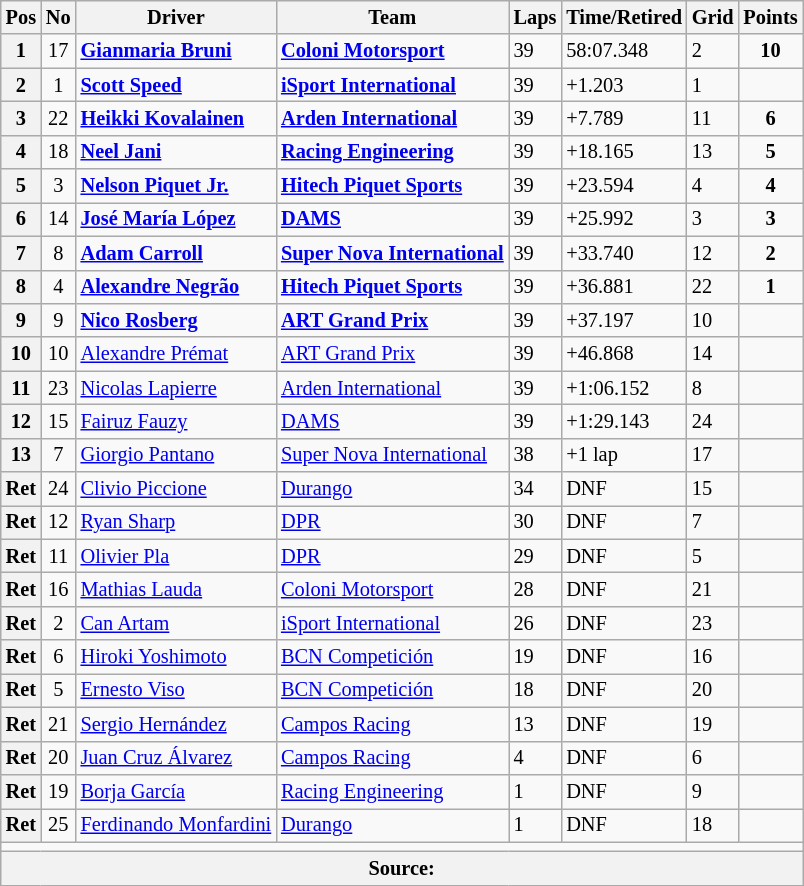<table class="wikitable" style="font-size:85%">
<tr>
<th>Pos</th>
<th>No</th>
<th>Driver</th>
<th>Team</th>
<th>Laps</th>
<th>Time/Retired</th>
<th>Grid</th>
<th>Points</th>
</tr>
<tr>
<th>1</th>
<td align="center">17</td>
<td> <strong><a href='#'>Gianmaria Bruni</a></strong></td>
<td><strong><a href='#'>Coloni Motorsport</a></strong></td>
<td>39</td>
<td>58:07.348</td>
<td>2</td>
<td align="center"><strong>10</strong></td>
</tr>
<tr>
<th>2</th>
<td align="center">1</td>
<td> <strong><a href='#'>Scott Speed</a></strong></td>
<td><strong><a href='#'>iSport International</a></strong></td>
<td>39</td>
<td>+1.203</td>
<td>1</td>
<td align="center"><strong></strong></td>
</tr>
<tr>
<th>3</th>
<td align="center">22</td>
<td> <strong><a href='#'>Heikki Kovalainen</a></strong></td>
<td><strong><a href='#'>Arden International</a></strong></td>
<td>39</td>
<td>+7.789</td>
<td>11</td>
<td align="center"><strong>6</strong></td>
</tr>
<tr>
<th>4</th>
<td align="center">18</td>
<td> <strong><a href='#'>Neel Jani</a></strong></td>
<td><strong><a href='#'>Racing Engineering</a></strong></td>
<td>39</td>
<td>+18.165</td>
<td>13</td>
<td align="center"><strong>5</strong></td>
</tr>
<tr>
<th>5</th>
<td align="center">3</td>
<td> <strong><a href='#'>Nelson Piquet Jr.</a></strong></td>
<td><strong><a href='#'>Hitech Piquet Sports</a></strong></td>
<td>39</td>
<td>+23.594</td>
<td>4</td>
<td align="center"><strong>4</strong></td>
</tr>
<tr>
<th>6</th>
<td align="center">14</td>
<td> <strong><a href='#'>José María López</a></strong></td>
<td><strong><a href='#'>DAMS</a></strong></td>
<td>39</td>
<td>+25.992</td>
<td>3</td>
<td align="center"><strong>3</strong></td>
</tr>
<tr>
<th>7</th>
<td align="center">8</td>
<td> <strong><a href='#'>Adam Carroll</a></strong></td>
<td><strong><a href='#'>Super Nova International</a></strong></td>
<td>39</td>
<td>+33.740</td>
<td>12</td>
<td align="center"><strong>2</strong></td>
</tr>
<tr>
<th>8</th>
<td align="center">4</td>
<td> <strong><a href='#'>Alexandre Negrão</a></strong></td>
<td><strong><a href='#'>Hitech Piquet Sports</a></strong></td>
<td>39</td>
<td>+36.881</td>
<td>22</td>
<td align="center"><strong>1</strong></td>
</tr>
<tr>
<th>9</th>
<td align="center">9</td>
<td> <strong><a href='#'>Nico Rosberg</a></strong></td>
<td><strong><a href='#'>ART Grand Prix</a></strong></td>
<td>39</td>
<td>+37.197</td>
<td>10</td>
<td align="center"><strong></strong></td>
</tr>
<tr>
<th>10</th>
<td align="center">10</td>
<td> <a href='#'>Alexandre Prémat</a></td>
<td><a href='#'>ART Grand Prix</a></td>
<td>39</td>
<td>+46.868</td>
<td>14</td>
<td></td>
</tr>
<tr>
<th>11</th>
<td align="center">23</td>
<td> <a href='#'>Nicolas Lapierre</a></td>
<td><a href='#'>Arden International</a></td>
<td>39</td>
<td>+1:06.152</td>
<td>8</td>
<td></td>
</tr>
<tr>
<th>12</th>
<td align="center">15</td>
<td> <a href='#'>Fairuz Fauzy</a></td>
<td><a href='#'>DAMS</a></td>
<td>39</td>
<td>+1:29.143</td>
<td>24</td>
<td></td>
</tr>
<tr>
<th>13</th>
<td align="center">7</td>
<td> <a href='#'>Giorgio Pantano</a></td>
<td><a href='#'>Super Nova International</a></td>
<td>38</td>
<td>+1 lap</td>
<td>17</td>
<td></td>
</tr>
<tr>
<th>Ret</th>
<td align="center">24</td>
<td> <a href='#'>Clivio Piccione</a></td>
<td><a href='#'>Durango</a></td>
<td>34</td>
<td>DNF</td>
<td>15</td>
<td></td>
</tr>
<tr>
<th>Ret</th>
<td align="center">12</td>
<td> <a href='#'>Ryan Sharp</a></td>
<td><a href='#'>DPR</a></td>
<td>30</td>
<td>DNF</td>
<td>7</td>
<td></td>
</tr>
<tr>
<th>Ret</th>
<td align="center">11</td>
<td> <a href='#'>Olivier Pla</a></td>
<td><a href='#'>DPR</a></td>
<td>29</td>
<td>DNF</td>
<td>5</td>
<td></td>
</tr>
<tr>
<th>Ret</th>
<td align="center">16</td>
<td> <a href='#'>Mathias Lauda</a></td>
<td><a href='#'>Coloni Motorsport</a></td>
<td>28</td>
<td>DNF</td>
<td>21</td>
<td></td>
</tr>
<tr>
<th>Ret</th>
<td align="center">2</td>
<td> <a href='#'>Can Artam</a></td>
<td><a href='#'>iSport International</a></td>
<td>26</td>
<td>DNF</td>
<td>23</td>
<td></td>
</tr>
<tr>
<th>Ret</th>
<td align="center">6</td>
<td> <a href='#'>Hiroki Yoshimoto</a></td>
<td><a href='#'>BCN Competición</a></td>
<td>19</td>
<td>DNF</td>
<td>16</td>
<td></td>
</tr>
<tr>
<th>Ret</th>
<td align="center">5</td>
<td> <a href='#'>Ernesto Viso</a></td>
<td><a href='#'>BCN Competición</a></td>
<td>18</td>
<td>DNF</td>
<td>20</td>
<td></td>
</tr>
<tr>
<th>Ret</th>
<td align="center">21</td>
<td> <a href='#'>Sergio Hernández</a></td>
<td><a href='#'>Campos Racing</a></td>
<td>13</td>
<td>DNF</td>
<td>19</td>
<td></td>
</tr>
<tr>
<th>Ret</th>
<td align="center">20</td>
<td> <a href='#'>Juan Cruz Álvarez</a></td>
<td><a href='#'>Campos Racing</a></td>
<td>4</td>
<td>DNF</td>
<td>6</td>
<td></td>
</tr>
<tr>
<th>Ret</th>
<td align="center">19</td>
<td> <a href='#'>Borja García</a></td>
<td><a href='#'>Racing Engineering</a></td>
<td>1</td>
<td>DNF</td>
<td>9</td>
<td></td>
</tr>
<tr>
<th>Ret</th>
<td align="center">25</td>
<td> <a href='#'>Ferdinando Monfardini</a></td>
<td><a href='#'>Durango</a></td>
<td>1</td>
<td>DNF</td>
<td>18</td>
<td></td>
</tr>
<tr>
<td colspan=8></td>
</tr>
<tr>
<th colspan=8>Source:</th>
</tr>
</table>
